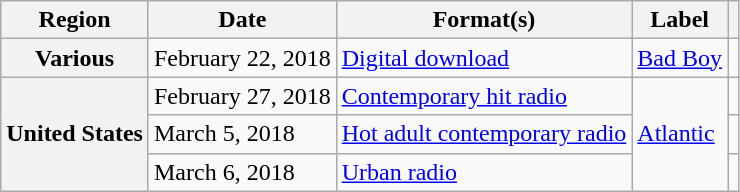<table class="wikitable plainrowheaders">
<tr>
<th scope="col">Region</th>
<th scope="col">Date</th>
<th scope="col">Format(s)</th>
<th scope="col">Label</th>
<th scope="col"></th>
</tr>
<tr>
<th scope="row">Various</th>
<td>February 22, 2018</td>
<td><a href='#'>Digital download</a></td>
<td><a href='#'>Bad Boy</a></td>
<td></td>
</tr>
<tr>
<th scope="row" rowspan="3">United States</th>
<td>February 27, 2018</td>
<td><a href='#'>Contemporary hit radio</a></td>
<td rowspan="3"><a href='#'>Atlantic</a></td>
<td></td>
</tr>
<tr>
<td>March 5, 2018</td>
<td><a href='#'>Hot adult contemporary radio</a></td>
<td></td>
</tr>
<tr>
<td>March 6, 2018</td>
<td><a href='#'>Urban radio</a></td>
<td></td>
</tr>
</table>
